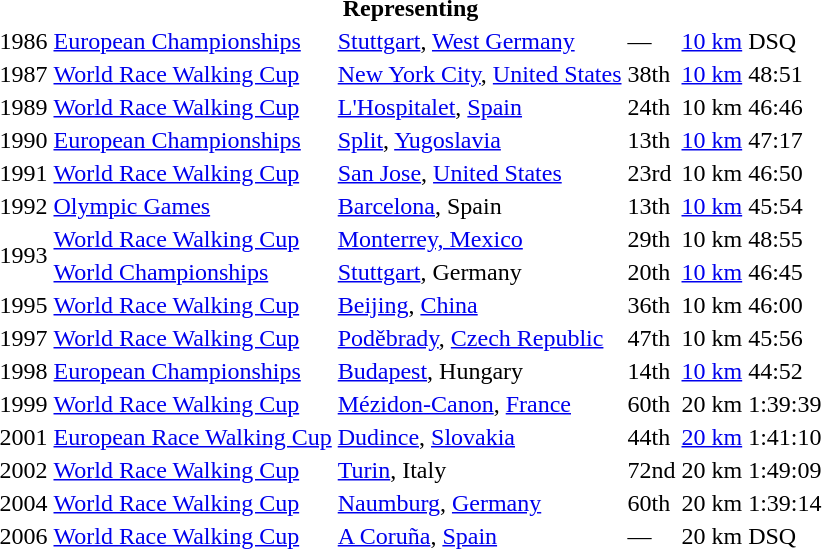<table>
<tr>
<th colspan="6">Representing </th>
</tr>
<tr>
<td>1986</td>
<td><a href='#'>European Championships</a></td>
<td><a href='#'>Stuttgart</a>, <a href='#'>West Germany</a></td>
<td>—</td>
<td><a href='#'>10 km</a></td>
<td>DSQ</td>
</tr>
<tr>
<td>1987</td>
<td><a href='#'>World Race Walking Cup</a></td>
<td><a href='#'>New York City</a>, <a href='#'>United States</a></td>
<td>38th</td>
<td><a href='#'>10 km</a></td>
<td>48:51</td>
</tr>
<tr>
<td>1989</td>
<td><a href='#'>World Race Walking Cup</a></td>
<td><a href='#'>L'Hospitalet</a>, <a href='#'>Spain</a></td>
<td>24th</td>
<td>10 km</td>
<td>46:46</td>
</tr>
<tr>
<td>1990</td>
<td><a href='#'>European Championships</a></td>
<td><a href='#'>Split</a>, <a href='#'>Yugoslavia</a></td>
<td>13th</td>
<td><a href='#'>10 km</a></td>
<td>47:17</td>
</tr>
<tr>
<td>1991</td>
<td><a href='#'>World Race Walking Cup</a></td>
<td><a href='#'>San Jose</a>, <a href='#'>United States</a></td>
<td>23rd</td>
<td>10 km</td>
<td>46:50</td>
</tr>
<tr>
<td>1992</td>
<td><a href='#'>Olympic Games</a></td>
<td><a href='#'>Barcelona</a>, Spain</td>
<td>13th</td>
<td><a href='#'>10 km</a></td>
<td>45:54</td>
</tr>
<tr>
<td rowspan=2>1993</td>
<td><a href='#'>World Race Walking Cup</a></td>
<td><a href='#'>Monterrey, Mexico</a></td>
<td>29th</td>
<td>10 km</td>
<td>48:55</td>
</tr>
<tr>
<td><a href='#'>World Championships</a></td>
<td><a href='#'>Stuttgart</a>, Germany</td>
<td>20th</td>
<td><a href='#'>10 km</a></td>
<td>46:45</td>
</tr>
<tr>
<td>1995</td>
<td><a href='#'>World Race Walking Cup</a></td>
<td><a href='#'>Beijing</a>, <a href='#'>China</a></td>
<td>36th</td>
<td>10 km</td>
<td>46:00</td>
</tr>
<tr>
<td>1997</td>
<td><a href='#'>World Race Walking Cup</a></td>
<td><a href='#'>Poděbrady</a>, <a href='#'>Czech Republic</a></td>
<td>47th</td>
<td>10 km</td>
<td>45:56</td>
</tr>
<tr>
<td>1998</td>
<td><a href='#'>European Championships</a></td>
<td><a href='#'>Budapest</a>, Hungary</td>
<td>14th</td>
<td><a href='#'>10 km</a></td>
<td>44:52</td>
</tr>
<tr>
<td>1999</td>
<td><a href='#'>World Race Walking Cup</a></td>
<td><a href='#'>Mézidon-Canon</a>, <a href='#'>France</a></td>
<td>60th</td>
<td>20 km</td>
<td>1:39:39</td>
</tr>
<tr>
<td>2001</td>
<td><a href='#'>European Race Walking Cup</a></td>
<td><a href='#'>Dudince</a>, <a href='#'>Slovakia</a></td>
<td>44th</td>
<td><a href='#'>20 km</a></td>
<td>1:41:10</td>
</tr>
<tr>
<td>2002</td>
<td><a href='#'>World Race Walking Cup</a></td>
<td><a href='#'>Turin</a>, Italy</td>
<td>72nd</td>
<td>20 km</td>
<td>1:49:09</td>
</tr>
<tr>
<td>2004</td>
<td><a href='#'>World Race Walking Cup</a></td>
<td><a href='#'>Naumburg</a>, <a href='#'>Germany</a></td>
<td>60th</td>
<td>20 km</td>
<td>1:39:14</td>
</tr>
<tr>
<td>2006</td>
<td><a href='#'>World Race Walking Cup</a></td>
<td><a href='#'>A Coruña</a>, <a href='#'>Spain</a></td>
<td>—</td>
<td>20 km</td>
<td>DSQ</td>
</tr>
</table>
